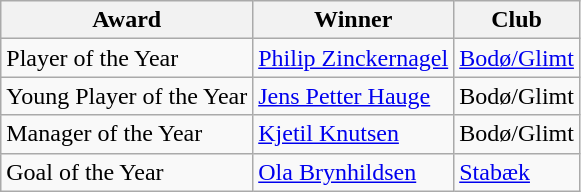<table class="wikitable">
<tr>
<th>Award</th>
<th>Winner</th>
<th>Club</th>
</tr>
<tr>
<td>Player of the Year</td>
<td> <a href='#'>Philip Zinckernagel</a></td>
<td><a href='#'>Bodø/Glimt</a></td>
</tr>
<tr>
<td>Young Player of the Year</td>
<td> <a href='#'>Jens Petter Hauge</a></td>
<td>Bodø/Glimt</td>
</tr>
<tr>
<td>Manager of the Year</td>
<td> <a href='#'>Kjetil Knutsen</a></td>
<td>Bodø/Glimt</td>
</tr>
<tr>
<td>Goal of the Year</td>
<td> <a href='#'>Ola Brynhildsen</a></td>
<td><a href='#'>Stabæk</a></td>
</tr>
</table>
